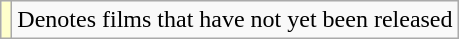<table class="wikitable">
<tr>
<td style="background:#ffc;"></td>
<td>Denotes films that have not yet been released</td>
</tr>
</table>
